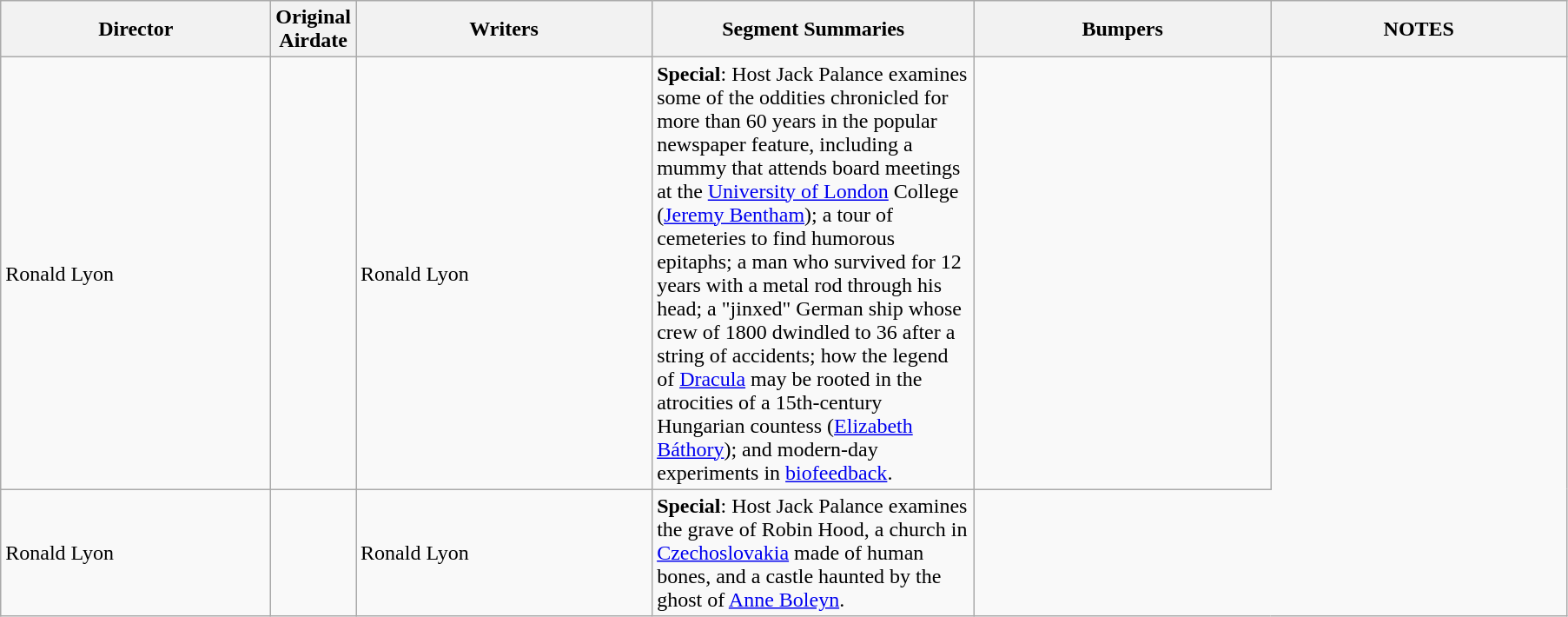<table class="wikitable" "background:#EEEEFF">
<tr>
<th style="width:200px;">Director</th>
<th style="width:40pt;">Original Airdate</th>
<th style="width:220px;">Writers</th>
<th style="width:240px;">Segment Summaries</th>
<th style="width:220px;">Bumpers</th>
<th style="width:220px;">NOTES</th>
</tr>
<tr>
<td>Ronald Lyon</td>
<td></td>
<td>Ronald Lyon</td>
<td><strong>Special</strong>: Host Jack Palance examines some of the oddities chronicled for more than 60 years in the popular newspaper feature, including a mummy that attends board meetings at the <a href='#'>University of London</a> College (<a href='#'>Jeremy Bentham</a>); a tour of cemeteries to find humorous epitaphs; a man who survived for 12 years with a metal rod through his head; a "jinxed" German ship whose crew of 1800 dwindled to 36 after a string of accidents; how the legend of <a href='#'>Dracula</a> may be rooted in the atrocities of a 15th-century Hungarian countess (<a href='#'>Elizabeth Báthory</a>); and modern-day experiments in <a href='#'>biofeedback</a>.</td>
<td></td>
</tr>
<tr>
<td>Ronald Lyon</td>
<td></td>
<td>Ronald Lyon</td>
<td><strong>Special</strong>: Host Jack Palance examines the grave of Robin Hood, a church in <a href='#'>Czechoslovakia</a> made of human bones, and a castle haunted by the ghost of <a href='#'>Anne Boleyn</a>.</td>
</tr>
</table>
